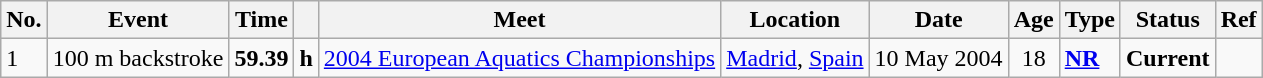<table class="wikitable">
<tr>
<th>No.</th>
<th>Event</th>
<th>Time</th>
<th></th>
<th>Meet</th>
<th>Location</th>
<th>Date</th>
<th>Age</th>
<th>Type</th>
<th>Status</th>
<th>Ref</th>
</tr>
<tr>
<td>1</td>
<td>100 m backstroke</td>
<td style="text-align:center;"><strong>59.39</strong></td>
<td><strong>h</strong></td>
<td><a href='#'>2004 European Aquatics Championships</a></td>
<td><a href='#'>Madrid</a>, <a href='#'>Spain</a></td>
<td>10 May 2004</td>
<td style="text-align:center;">18</td>
<td><strong><a href='#'>NR</a></strong></td>
<td style="text-align:center;"><strong>Current</strong></td>
<td style="text-align:center;"></td>
</tr>
</table>
